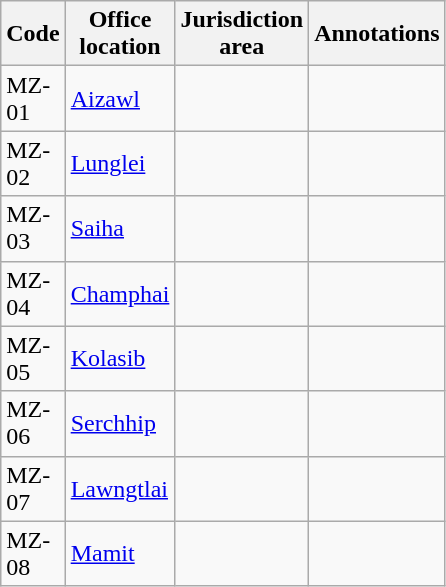<table class="wikitable sortable" style="width:10%;" border="1" cellspacing="0" cellpadding="3">
<tr>
<th scope="col" style="width:7%">Code</th>
<th scope="col" style="width:20%">Office location</th>
<th scope="col" style="width:30%">Jurisdiction area</th>
<th scope="col" style="width:36%" class="unsortable">Annotations</th>
</tr>
<tr>
<td>MZ-01</td>
<td><a href='#'>Aizawl</a></td>
<td></td>
<td></td>
</tr>
<tr>
<td>MZ-02</td>
<td><a href='#'>Lunglei</a></td>
<td></td>
<td></td>
</tr>
<tr>
<td>MZ-03</td>
<td><a href='#'>Saiha</a></td>
<td></td>
<td></td>
</tr>
<tr>
<td>MZ-04</td>
<td><a href='#'>Champhai</a></td>
<td></td>
<td></td>
</tr>
<tr>
<td>MZ-05</td>
<td><a href='#'>Kolasib</a></td>
<td></td>
<td></td>
</tr>
<tr>
<td>MZ-06</td>
<td><a href='#'>Serchhip</a></td>
<td></td>
<td></td>
</tr>
<tr>
<td>MZ-07</td>
<td><a href='#'>Lawngtlai</a></td>
<td></td>
<td></td>
</tr>
<tr>
<td>MZ-08</td>
<td><a href='#'>Mamit</a></td>
<td></td>
<td></td>
</tr>
</table>
